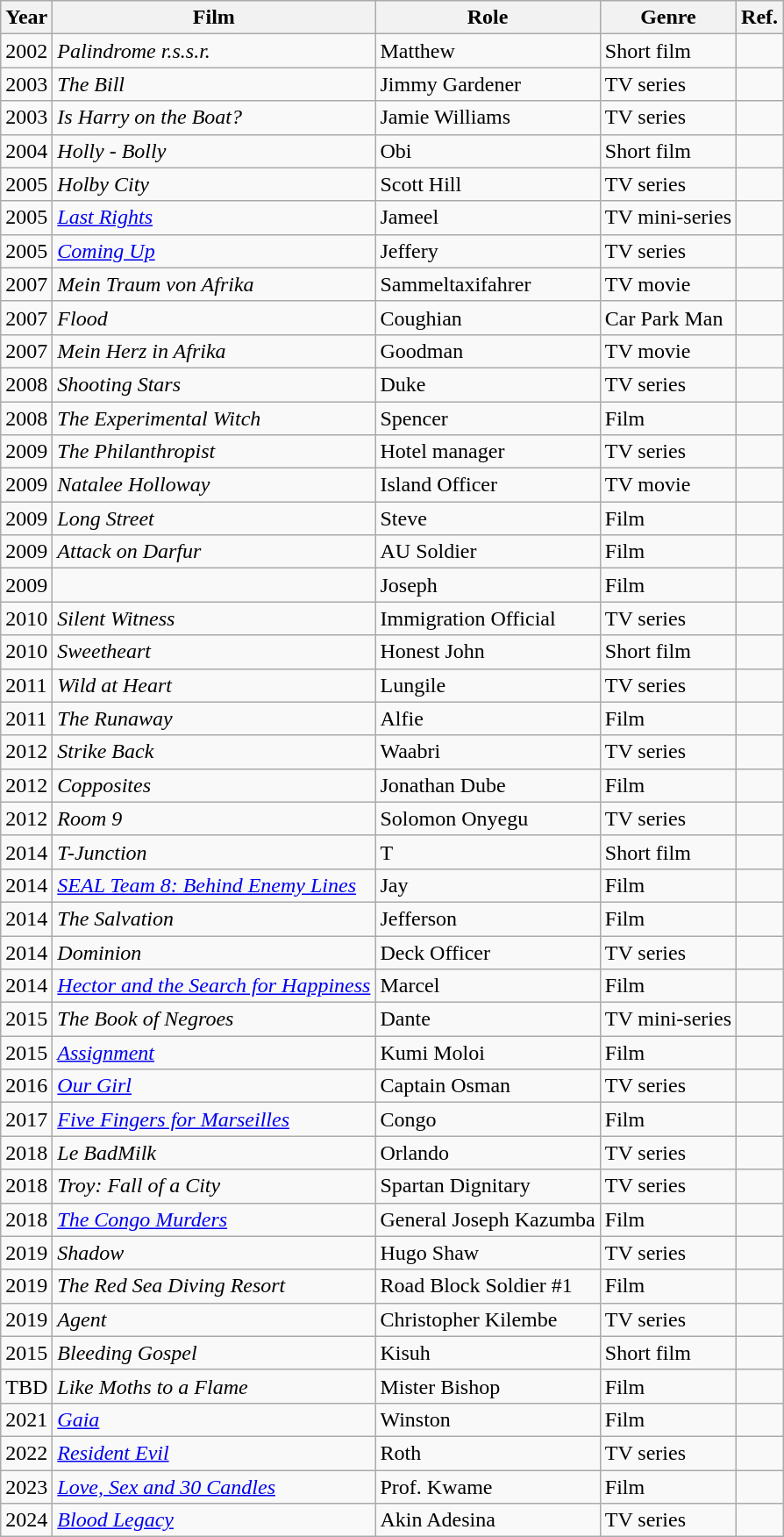<table class="wikitable">
<tr>
<th>Year</th>
<th>Film</th>
<th>Role</th>
<th>Genre</th>
<th>Ref.</th>
</tr>
<tr>
<td>2002</td>
<td><em>Palindrome r.s.s.r.</em></td>
<td>Matthew</td>
<td>Short film</td>
<td></td>
</tr>
<tr>
<td>2003</td>
<td><em>The Bill</em></td>
<td>Jimmy Gardener</td>
<td>TV series</td>
<td></td>
</tr>
<tr>
<td>2003</td>
<td><em>Is Harry on the Boat?</em></td>
<td>Jamie Williams</td>
<td>TV series</td>
<td></td>
</tr>
<tr>
<td>2004</td>
<td><em>Holly - Bolly</em></td>
<td>Obi</td>
<td>Short film</td>
<td></td>
</tr>
<tr>
<td>2005</td>
<td><em>Holby City</em></td>
<td>Scott Hill</td>
<td>TV series</td>
<td></td>
</tr>
<tr>
<td>2005</td>
<td><em><a href='#'>Last Rights</a></em></td>
<td>Jameel</td>
<td>TV mini-series</td>
<td></td>
</tr>
<tr>
<td>2005</td>
<td><em><a href='#'>Coming Up</a></em></td>
<td>Jeffery</td>
<td>TV series</td>
<td></td>
</tr>
<tr>
<td>2007</td>
<td><em>Mein Traum von Afrika</em></td>
<td>Sammeltaxifahrer</td>
<td>TV movie</td>
<td></td>
</tr>
<tr>
<td>2007</td>
<td><em>Flood</em></td>
<td>Coughian</td>
<td>Car Park Man</td>
<td></td>
</tr>
<tr>
<td>2007</td>
<td><em>Mein Herz in Afrika</em></td>
<td>Goodman</td>
<td>TV movie</td>
<td></td>
</tr>
<tr>
<td>2008</td>
<td><em>Shooting Stars</em></td>
<td>Duke</td>
<td>TV series</td>
<td></td>
</tr>
<tr>
<td>2008</td>
<td><em>The Experimental Witch</em></td>
<td>Spencer</td>
<td>Film</td>
<td></td>
</tr>
<tr>
<td>2009</td>
<td><em>The Philanthropist</em></td>
<td>Hotel manager</td>
<td>TV series</td>
<td></td>
</tr>
<tr>
<td>2009</td>
<td><em>Natalee Holloway</em></td>
<td>Island Officer</td>
<td>TV movie</td>
<td></td>
</tr>
<tr>
<td>2009</td>
<td><em>Long Street</em></td>
<td>Steve</td>
<td>Film</td>
<td></td>
</tr>
<tr>
<td>2009</td>
<td><em>Attack on Darfur</em></td>
<td>AU Soldier</td>
<td>Film</td>
<td></td>
</tr>
<tr>
<td>2009</td>
<td><em></em></td>
<td>Joseph</td>
<td>Film</td>
<td></td>
</tr>
<tr>
<td>2010</td>
<td><em>Silent Witness</em></td>
<td>Immigration Official</td>
<td>TV series</td>
<td></td>
</tr>
<tr>
<td>2010</td>
<td><em>Sweetheart</em></td>
<td>Honest John</td>
<td>Short film</td>
<td></td>
</tr>
<tr>
<td>2011</td>
<td><em>Wild at Heart</em></td>
<td>Lungile</td>
<td>TV series</td>
<td></td>
</tr>
<tr>
<td>2011</td>
<td><em>The Runaway</em></td>
<td>Alfie</td>
<td>Film</td>
<td></td>
</tr>
<tr>
<td>2012</td>
<td><em>Strike Back</em></td>
<td>Waabri</td>
<td>TV series</td>
<td></td>
</tr>
<tr>
<td>2012</td>
<td><em>Copposites</em></td>
<td>Jonathan Dube</td>
<td>Film</td>
<td></td>
</tr>
<tr>
<td>2012</td>
<td><em>Room 9</em></td>
<td>Solomon Onyegu</td>
<td>TV series</td>
<td></td>
</tr>
<tr>
<td>2014</td>
<td><em>T-Junction</em></td>
<td>T</td>
<td>Short film</td>
<td></td>
</tr>
<tr>
<td>2014</td>
<td><em><a href='#'>SEAL Team 8: Behind Enemy Lines</a></em></td>
<td>Jay</td>
<td>Film</td>
<td></td>
</tr>
<tr>
<td>2014</td>
<td><em>The Salvation</em></td>
<td>Jefferson</td>
<td>Film</td>
<td></td>
</tr>
<tr>
<td>2014</td>
<td><em>Dominion</em></td>
<td>Deck Officer</td>
<td>TV series</td>
<td></td>
</tr>
<tr>
<td>2014</td>
<td><em><a href='#'>Hector and the Search for Happiness</a></em></td>
<td>Marcel</td>
<td>Film</td>
<td></td>
</tr>
<tr>
<td>2015</td>
<td><em>The Book of Negroes</em></td>
<td>Dante</td>
<td>TV mini-series</td>
<td></td>
</tr>
<tr>
<td>2015</td>
<td><em><a href='#'>Assignment</a></em></td>
<td>Kumi Moloi</td>
<td>Film</td>
<td></td>
</tr>
<tr>
<td>2016</td>
<td><em><a href='#'>Our Girl</a></em></td>
<td>Captain Osman</td>
<td>TV series</td>
<td></td>
</tr>
<tr>
<td>2017</td>
<td><em><a href='#'>Five Fingers for Marseilles</a></em></td>
<td>Congo</td>
<td>Film</td>
<td></td>
</tr>
<tr>
<td>2018</td>
<td><em>Le BadMilk</em></td>
<td>Orlando</td>
<td>TV series</td>
<td></td>
</tr>
<tr>
<td>2018</td>
<td><em>Troy: Fall of a City</em></td>
<td>Spartan Dignitary</td>
<td>TV series</td>
<td></td>
</tr>
<tr>
<td>2018</td>
<td><em><a href='#'>The Congo Murders</a></em></td>
<td>General Joseph Kazumba</td>
<td>Film</td>
<td></td>
</tr>
<tr>
<td>2019</td>
<td><em>Shadow</em></td>
<td>Hugo Shaw</td>
<td>TV series</td>
<td></td>
</tr>
<tr>
<td>2019</td>
<td><em>The Red Sea Diving Resort</em></td>
<td>Road Block Soldier #1</td>
<td>Film</td>
<td></td>
</tr>
<tr>
<td>2019</td>
<td><em>Agent</em></td>
<td>Christopher Kilembe</td>
<td>TV series</td>
<td></td>
</tr>
<tr>
<td>2015</td>
<td><em>Bleeding Gospel</em></td>
<td>Kisuh</td>
<td>Short film</td>
<td></td>
</tr>
<tr>
<td>TBD</td>
<td><em>Like Moths to a Flame</em></td>
<td>Mister Bishop</td>
<td>Film</td>
<td></td>
</tr>
<tr>
<td>2021</td>
<td><em><a href='#'>Gaia</a></em></td>
<td>Winston</td>
<td>Film</td>
<td></td>
</tr>
<tr>
<td>2022</td>
<td><em><a href='#'>Resident Evil</a></em></td>
<td>Roth</td>
<td>TV series</td>
<td></td>
</tr>
<tr>
<td>2023</td>
<td><em><a href='#'>Love, Sex and 30 Candles</a></em></td>
<td>Prof. Kwame</td>
<td>Film</td>
<td></td>
</tr>
<tr>
<td>2024</td>
<td><a href='#'><em>Blood Legacy</em></a></td>
<td>Akin Adesina</td>
<td>TV series</td>
<td></td>
</tr>
</table>
